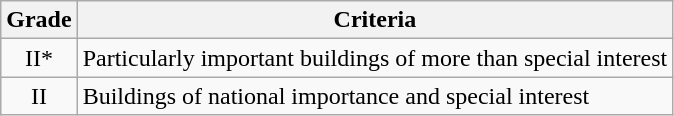<table class="wikitable">
<tr>
<th>Grade</th>
<th>Criteria</th>
</tr>
<tr>
<td align="center" >II*</td>
<td>Particularly important buildings of more than special interest</td>
</tr>
<tr>
<td align="center" >II</td>
<td>Buildings of national importance and special interest</td>
</tr>
</table>
